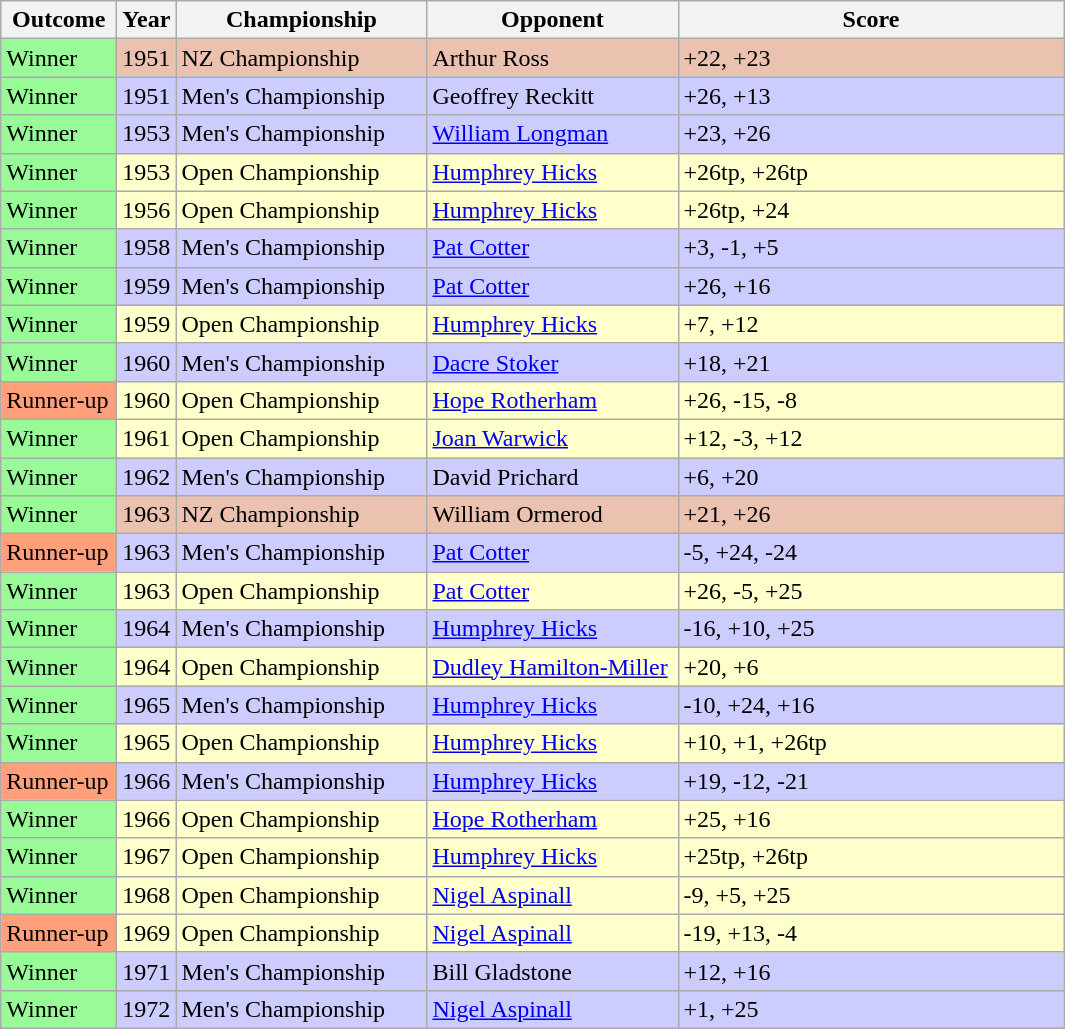<table class="sortable wikitable">
<tr>
<th style="width:70px;">Outcome</th>
<th style="width:30px;">Year</th>
<th style="width:160px;">Championship</th>
<th style="width:160px;">Opponent</th>
<th style="width:250px;" class="unsortable">Score</th>
</tr>
<tr style="background:#ebc2af;">
<td style="background:#98FB98;">Winner</td>
<td>1951</td>
<td>NZ Championship</td>
<td>Arthur Ross</td>
<td>+22, +23</td>
</tr>
<tr style="background:#ccf;">
<td style="background:#98FB98;">Winner</td>
<td>1951</td>
<td>Men's Championship</td>
<td>Geoffrey Reckitt</td>
<td>+26, +13</td>
</tr>
<tr style="background:#ccf;">
<td style="background:#98FB98;">Winner</td>
<td>1953</td>
<td>Men's Championship</td>
<td><a href='#'>William Longman</a></td>
<td>+23, +26</td>
</tr>
<tr style="background:#ffc;">
<td style="background:#98FB98;">Winner</td>
<td>1953</td>
<td>Open Championship</td>
<td><a href='#'>Humphrey Hicks</a></td>
<td>+26tp, +26tp</td>
</tr>
<tr style="background:#ffc;">
<td style="background:#98FB98;">Winner</td>
<td>1956</td>
<td>Open Championship</td>
<td><a href='#'>Humphrey Hicks</a></td>
<td>+26tp, +24</td>
</tr>
<tr style="background:#ccf;">
<td style="background:#98FB98;">Winner</td>
<td>1958</td>
<td>Men's Championship</td>
<td><a href='#'>Pat Cotter</a></td>
<td>+3, -1, +5</td>
</tr>
<tr style="background:#ccf;">
<td style="background:#98FB98;">Winner</td>
<td>1959</td>
<td>Men's Championship</td>
<td><a href='#'>Pat Cotter</a></td>
<td>+26, +16</td>
</tr>
<tr style="background:#ffc;">
<td style="background:#98FB98;">Winner</td>
<td>1959</td>
<td>Open Championship</td>
<td><a href='#'>Humphrey Hicks</a></td>
<td>+7, +12</td>
</tr>
<tr style="background:#ccf;">
<td style="background:#98FB98;">Winner</td>
<td>1960</td>
<td>Men's Championship</td>
<td><a href='#'>Dacre Stoker</a></td>
<td>+18, +21</td>
</tr>
<tr style="background:#ffc;">
<td style="background:#FFA07A;">Runner-up</td>
<td>1960</td>
<td>Open Championship</td>
<td><a href='#'>Hope Rotherham</a></td>
<td>+26, -15, -8</td>
</tr>
<tr style="background:#ffc;">
<td style="background:#98FB98;">Winner</td>
<td>1961</td>
<td>Open Championship</td>
<td><a href='#'>Joan Warwick</a></td>
<td>+12, -3, +12</td>
</tr>
<tr style="background:#ccf;">
<td style="background:#98FB98;">Winner</td>
<td>1962</td>
<td>Men's Championship</td>
<td>David Prichard</td>
<td>+6, +20</td>
</tr>
<tr style="background:#ebc2af;">
<td style="background:#98FB98;">Winner</td>
<td>1963</td>
<td>NZ Championship</td>
<td>William Ormerod</td>
<td>+21, +26</td>
</tr>
<tr style="background:#ccf;">
<td style="background:#FFA07A;">Runner-up</td>
<td>1963</td>
<td>Men's Championship</td>
<td><a href='#'>Pat Cotter</a></td>
<td>-5, +24, -24</td>
</tr>
<tr style="background:#ffc;">
<td style="background:#98FB98;">Winner</td>
<td>1963</td>
<td>Open Championship</td>
<td><a href='#'>Pat Cotter</a></td>
<td>+26, -5, +25</td>
</tr>
<tr style="background:#ccf;">
<td style="background:#98FB98;">Winner</td>
<td>1964</td>
<td>Men's Championship</td>
<td><a href='#'>Humphrey Hicks</a></td>
<td>-16, +10, +25</td>
</tr>
<tr style="background:#ffc;">
<td style="background:#98FB98;">Winner</td>
<td>1964</td>
<td>Open Championship</td>
<td><a href='#'>Dudley Hamilton-Miller</a></td>
<td>+20, +6</td>
</tr>
<tr style="background:#ccf;">
<td style="background:#98FB98;">Winner</td>
<td>1965</td>
<td>Men's Championship</td>
<td><a href='#'>Humphrey Hicks</a></td>
<td>-10, +24, +16</td>
</tr>
<tr style="background:#ffc;">
<td style="background:#98FB98;">Winner</td>
<td>1965</td>
<td>Open Championship</td>
<td><a href='#'>Humphrey Hicks</a></td>
<td>+10, +1, +26tp</td>
</tr>
<tr style="background:#ccf;">
<td style="background:#FFA07A;">Runner-up</td>
<td>1966</td>
<td>Men's Championship</td>
<td><a href='#'>Humphrey Hicks</a></td>
<td>+19, -12, -21</td>
</tr>
<tr style="background:#ffc;">
<td style="background:#98FB98;">Winner</td>
<td>1966</td>
<td>Open Championship</td>
<td><a href='#'>Hope Rotherham</a></td>
<td>+25, +16</td>
</tr>
<tr style="background:#ffc;">
<td style="background:#98FB98;">Winner</td>
<td>1967</td>
<td>Open Championship</td>
<td><a href='#'>Humphrey Hicks</a></td>
<td>+25tp, +26tp</td>
</tr>
<tr style="background:#ffc;">
<td style="background:#98FB98;">Winner</td>
<td>1968</td>
<td>Open Championship</td>
<td><a href='#'>Nigel Aspinall</a></td>
<td>-9, +5, +25</td>
</tr>
<tr style="background:#ffc;">
<td style="background:#FFA07A;">Runner-up</td>
<td>1969</td>
<td>Open Championship</td>
<td><a href='#'>Nigel Aspinall</a></td>
<td>-19, +13, -4</td>
</tr>
<tr style="background:#ccf;">
<td style="background:#98FB98;">Winner</td>
<td>1971</td>
<td>Men's Championship</td>
<td>Bill Gladstone</td>
<td>+12, +16</td>
</tr>
<tr style="background:#ccf;">
<td style="background:#98FB98;">Winner</td>
<td>1972</td>
<td>Men's Championship</td>
<td><a href='#'>Nigel Aspinall</a></td>
<td>+1, +25</td>
</tr>
</table>
